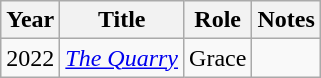<table class="wikitable sortable">
<tr>
<th>Year</th>
<th>Title</th>
<th>Role</th>
<th>Notes</th>
</tr>
<tr>
<td>2022</td>
<td><em><a href='#'>The Quarry</a></em></td>
<td>Grace</td>
<td></td>
</tr>
</table>
